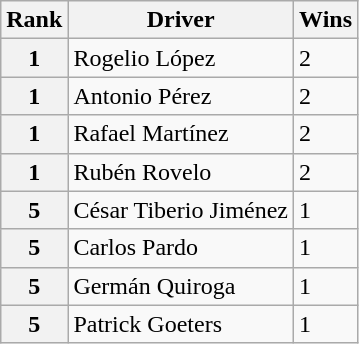<table class="wikitable">
<tr>
<th>Rank</th>
<th>Driver</th>
<th>Wins</th>
</tr>
<tr>
<th>1</th>
<td> Rogelio López</td>
<td>2</td>
</tr>
<tr>
<th>1</th>
<td> Antonio Pérez</td>
<td>2</td>
</tr>
<tr>
<th>1</th>
<td> Rafael Martínez</td>
<td>2</td>
</tr>
<tr>
<th>1</th>
<td> Rubén Rovelo</td>
<td>2</td>
</tr>
<tr>
<th>5</th>
<td> César Tiberio Jiménez</td>
<td>1</td>
</tr>
<tr>
<th>5</th>
<td> Carlos Pardo</td>
<td>1</td>
</tr>
<tr>
<th>5</th>
<td> Germán Quiroga</td>
<td>1</td>
</tr>
<tr>
<th>5</th>
<td> Patrick Goeters</td>
<td>1</td>
</tr>
</table>
